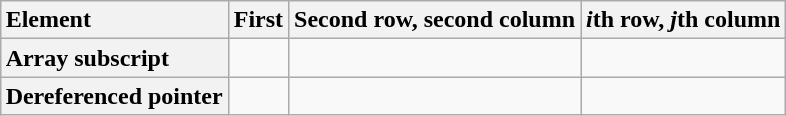<table class="wikitable" style="margin-left: auto; margin-right: auto; text-align: center">
<tr>
<th style="text-align: left">Element</th>
<th>First</th>
<th>Second row, second column</th>
<th><em>i</em>th row, <em>j</em>th column</th>
</tr>
<tr>
<th style="text-align: left">Array subscript</th>
<td></td>
<td></td>
<td></td>
</tr>
<tr>
<th style="text-align: left">Dereferenced pointer</th>
<td></td>
<td></td>
<td></td>
</tr>
</table>
